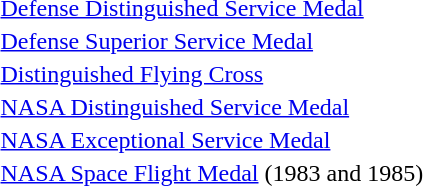<table>
<tr>
<td></td>
<td><a href='#'>Defense Distinguished Service Medal</a></td>
</tr>
<tr>
<td></td>
<td><a href='#'>Defense Superior Service Medal</a></td>
</tr>
<tr>
<td></td>
<td><a href='#'>Distinguished Flying Cross</a></td>
</tr>
<tr>
<td></td>
<td><a href='#'>NASA Distinguished Service Medal</a></td>
</tr>
<tr>
<td></td>
<td><a href='#'>NASA Exceptional Service Medal</a></td>
</tr>
<tr>
<td></td>
<td><a href='#'>NASA Space Flight Medal</a> (1983 and 1985)</td>
</tr>
</table>
